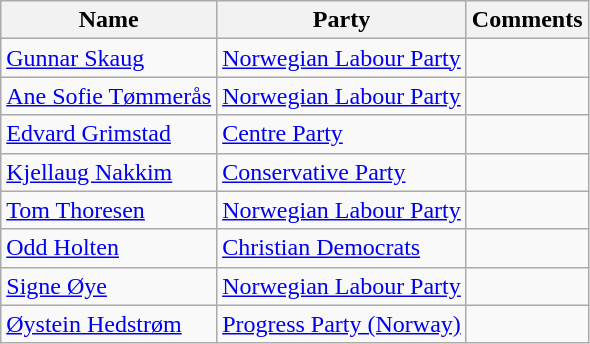<table class="wikitable">
<tr>
<th>Name</th>
<th>Party</th>
<th>Comments</th>
</tr>
<tr>
<td><a href='#'>Gunnar Skaug</a></td>
<td><a href='#'>Norwegian Labour Party</a></td>
<td></td>
</tr>
<tr>
<td><a href='#'>Ane Sofie Tømmerås</a></td>
<td><a href='#'>Norwegian Labour Party</a></td>
<td></td>
</tr>
<tr>
<td><a href='#'>Edvard Grimstad</a></td>
<td><a href='#'>Centre Party</a></td>
<td></td>
</tr>
<tr>
<td><a href='#'>Kjellaug Nakkim</a></td>
<td><a href='#'>Conservative Party</a></td>
<td></td>
</tr>
<tr>
<td><a href='#'>Tom Thoresen</a></td>
<td><a href='#'>Norwegian Labour Party</a></td>
<td></td>
</tr>
<tr>
<td><a href='#'>Odd Holten</a></td>
<td><a href='#'>Christian Democrats</a></td>
<td></td>
</tr>
<tr>
<td><a href='#'>Signe Øye</a></td>
<td><a href='#'>Norwegian Labour Party</a></td>
<td></td>
</tr>
<tr>
<td><a href='#'>Øystein Hedstrøm</a></td>
<td><a href='#'>Progress Party (Norway)</a></td>
<td></td>
</tr>
</table>
